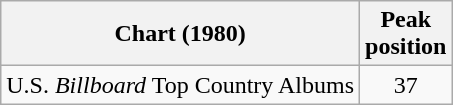<table class="wikitable">
<tr>
<th>Chart (1980)</th>
<th>Peak<br>position</th>
</tr>
<tr>
<td>U.S. <em>Billboard</em> Top Country Albums</td>
<td align="center">37</td>
</tr>
</table>
